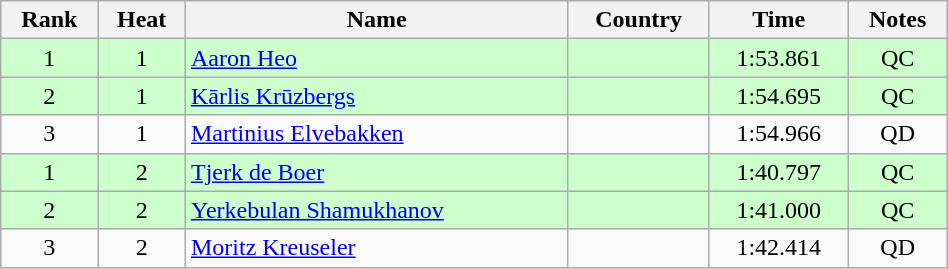<table class="wikitable sortable" style="text-align:center" width=50%>
<tr>
<th>Rank</th>
<th>Heat</th>
<th>Name</th>
<th>Country</th>
<th>Time</th>
<th>Notes</th>
</tr>
<tr bgcolor=ccffcc>
<td>1</td>
<td>1</td>
<td align=left><a href='#'>Aaron Heo</a></td>
<td align=left></td>
<td>1:53.861</td>
<td>QC</td>
</tr>
<tr bgcolor=ccffcc>
<td>2</td>
<td>1</td>
<td align=left><a href='#'>Kārlis Krūzbergs</a></td>
<td align=left></td>
<td>1:54.695</td>
<td>QC</td>
</tr>
<tr>
<td>3</td>
<td>1</td>
<td align=left><a href='#'>Martinius Elvebakken</a></td>
<td align=left></td>
<td>1:54.966</td>
<td>QD</td>
</tr>
<tr bgcolor=ccffcc>
<td>1</td>
<td>2</td>
<td align=left><a href='#'>Tjerk de Boer</a></td>
<td align=left></td>
<td>1:40.797</td>
<td>QC</td>
</tr>
<tr bgcolor=ccffcc>
<td>2</td>
<td>2</td>
<td align=left><a href='#'>Yerkebulan Shamukhanov</a></td>
<td align=left></td>
<td>1:41.000</td>
<td>QC</td>
</tr>
<tr>
<td>3</td>
<td>2</td>
<td align=left><a href='#'>Moritz Kreuseler</a></td>
<td align=left></td>
<td>1:42.414</td>
<td>QD</td>
</tr>
</table>
